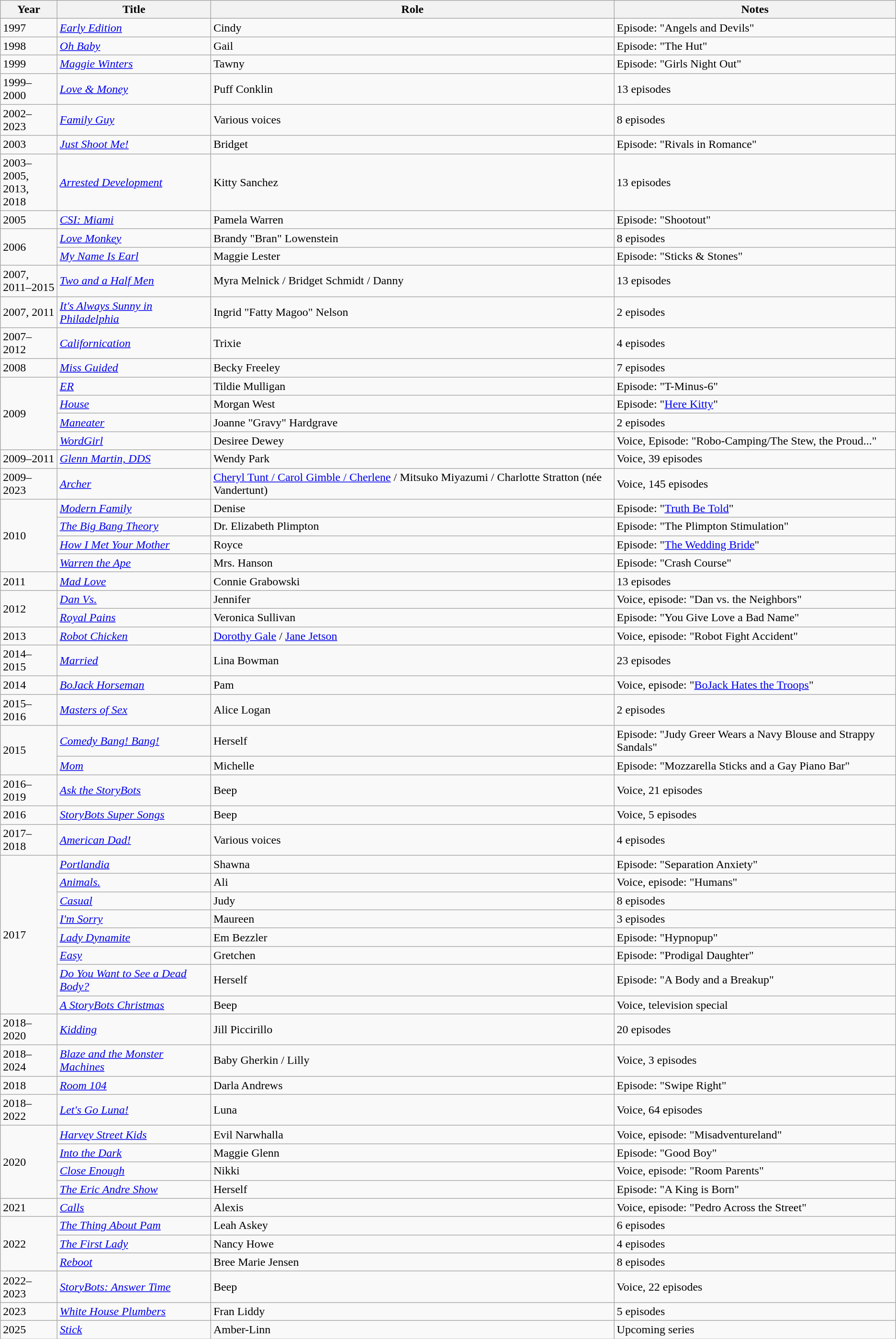<table class="wikitable sortable">
<tr>
<th scope="col">Year</th>
<th scope="col">Title</th>
<th scope="col">Role</th>
<th scope="col" class="unsortable" colspan="2">Notes</th>
</tr>
<tr>
<td>1997</td>
<td><em><a href='#'>Early Edition</a></em></td>
<td>Cindy</td>
<td colspan="2">Episode: "Angels and Devils"</td>
</tr>
<tr>
<td>1998</td>
<td><em><a href='#'>Oh Baby</a></em></td>
<td>Gail</td>
<td colspan="2">Episode: "The Hut"</td>
</tr>
<tr>
<td>1999</td>
<td><em><a href='#'>Maggie Winters</a></em></td>
<td>Tawny</td>
<td colspan="2">Episode: "Girls Night Out"</td>
</tr>
<tr>
<td>1999–2000</td>
<td><em><a href='#'>Love & Money</a></em></td>
<td>Puff Conklin</td>
<td colspan="2">13 episodes</td>
</tr>
<tr>
<td>2002–2023</td>
<td><em><a href='#'>Family Guy</a></em></td>
<td>Various voices</td>
<td colspan="2">8 episodes</td>
</tr>
<tr>
<td>2003</td>
<td><em><a href='#'>Just Shoot Me!</a></em></td>
<td>Bridget</td>
<td colspan="2">Episode: "Rivals in Romance"</td>
</tr>
<tr>
<td>2003–2005,<br>2013, 2018</td>
<td><em><a href='#'>Arrested Development</a></em></td>
<td>Kitty Sanchez</td>
<td colspan="2">13 episodes</td>
</tr>
<tr>
<td>2005</td>
<td><em><a href='#'>CSI: Miami</a></em></td>
<td>Pamela Warren</td>
<td colspan="2">Episode: "Shootout"</td>
</tr>
<tr>
<td rowspan="2">2006</td>
<td><em><a href='#'>Love Monkey</a></em></td>
<td>Brandy "Bran" Lowenstein</td>
<td colspan="2">8 episodes</td>
</tr>
<tr>
<td><em><a href='#'>My Name Is Earl</a></em></td>
<td>Maggie Lester</td>
<td colspan="2">Episode: "Sticks & Stones"</td>
</tr>
<tr>
<td>2007,<br>2011–2015</td>
<td><em><a href='#'>Two and a Half Men</a></em></td>
<td>Myra Melnick / Bridget Schmidt / Danny</td>
<td colspan="2">13 episodes</td>
</tr>
<tr>
<td>2007, 2011</td>
<td><em><a href='#'>It's Always Sunny in Philadelphia</a></em></td>
<td>Ingrid "Fatty Magoo" Nelson</td>
<td colspan="2">2 episodes</td>
</tr>
<tr>
<td>2007–2012</td>
<td><em><a href='#'>Californication</a></em></td>
<td>Trixie</td>
<td colspan="2">4 episodes</td>
</tr>
<tr>
<td>2008</td>
<td><em><a href='#'>Miss Guided</a></em></td>
<td>Becky Freeley</td>
<td colspan="2">7 episodes</td>
</tr>
<tr>
<td rowspan="4">2009</td>
<td><em><a href='#'>ER</a></em></td>
<td>Tildie Mulligan</td>
<td colspan="2">Episode: "T-Minus-6"</td>
</tr>
<tr>
<td><em><a href='#'>House</a></em></td>
<td>Morgan West</td>
<td colspan="2">Episode: "<a href='#'>Here Kitty</a>"</td>
</tr>
<tr>
<td><em><a href='#'>Maneater</a></em></td>
<td>Joanne "Gravy" Hardgrave</td>
<td colspan="2">2 episodes</td>
</tr>
<tr>
<td><em><a href='#'>WordGirl</a></em></td>
<td>Desiree Dewey</td>
<td colspan="2">Voice, Episode: "Robo-Camping/The Stew, the Proud..."</td>
</tr>
<tr>
<td>2009–2011</td>
<td><em><a href='#'>Glenn Martin, DDS</a></em></td>
<td>Wendy Park</td>
<td colspan="2">Voice, 39 episodes</td>
</tr>
<tr>
<td>2009–2023</td>
<td><em><a href='#'>Archer</a></em></td>
<td><a href='#'>Cheryl Tunt / Carol Gimble / Cherlene</a> / Mitsuko Miyazumi / Charlotte Stratton (née Vandertunt)</td>
<td colspan="2">Voice, 145 episodes</td>
</tr>
<tr>
<td rowspan="4">2010</td>
<td><em><a href='#'>Modern Family</a></em></td>
<td>Denise</td>
<td colspan="2">Episode: "<a href='#'>Truth Be Told</a>"</td>
</tr>
<tr>
<td><em><a href='#'>The Big Bang Theory</a></em></td>
<td>Dr. Elizabeth Plimpton</td>
<td colspan="2">Episode: "The Plimpton Stimulation"</td>
</tr>
<tr>
<td><em><a href='#'>How I Met Your Mother</a></em></td>
<td>Royce</td>
<td colspan="2">Episode: "<a href='#'>The Wedding Bride</a>"</td>
</tr>
<tr>
<td><em><a href='#'>Warren the Ape</a></em></td>
<td>Mrs. Hanson</td>
<td colspan="2">Episode: "Crash Course"</td>
</tr>
<tr>
<td>2011</td>
<td><em><a href='#'>Mad Love</a></em></td>
<td>Connie Grabowski</td>
<td colspan="2">13 episodes</td>
</tr>
<tr>
<td rowspan="2">2012</td>
<td><em><a href='#'>Dan Vs.</a></em></td>
<td>Jennifer</td>
<td colspan="2">Voice, episode: "Dan vs. the Neighbors"</td>
</tr>
<tr>
<td><em><a href='#'>Royal Pains</a></em></td>
<td>Veronica Sullivan</td>
<td colspan="2">Episode: "You Give Love a Bad Name"</td>
</tr>
<tr>
<td>2013</td>
<td><em><a href='#'>Robot Chicken</a></em></td>
<td><a href='#'>Dorothy Gale</a> / <a href='#'>Jane Jetson</a></td>
<td colspan="2">Voice, episode: "Robot Fight Accident"</td>
</tr>
<tr>
<td>2014–2015</td>
<td><em><a href='#'>Married</a></em></td>
<td>Lina Bowman</td>
<td colspan="2">23 episodes</td>
</tr>
<tr>
<td>2014</td>
<td><em><a href='#'>BoJack Horseman</a></em></td>
<td>Pam</td>
<td colspan="2">Voice, episode: "<a href='#'>BoJack Hates the Troops</a>"</td>
</tr>
<tr>
<td>2015–2016</td>
<td><em><a href='#'>Masters of Sex</a></em></td>
<td>Alice Logan</td>
<td colspan="2">2 episodes</td>
</tr>
<tr>
<td rowspan="2">2015</td>
<td><em><a href='#'>Comedy Bang! Bang!</a></em></td>
<td>Herself</td>
<td colspan="2">Episode: "Judy Greer Wears a Navy Blouse and Strappy Sandals"</td>
</tr>
<tr>
<td><em><a href='#'>Mom</a></em></td>
<td>Michelle</td>
<td colspan="2">Episode: "Mozzarella Sticks and a Gay Piano Bar"</td>
</tr>
<tr>
<td>2016–2019</td>
<td><em><a href='#'>Ask the StoryBots</a></em></td>
<td>Beep</td>
<td colspan="2">Voice, 21 episodes</td>
</tr>
<tr>
<td>2016</td>
<td><em><a href='#'>StoryBots Super Songs</a></em></td>
<td>Beep</td>
<td colspan="2">Voice, 5 episodes</td>
</tr>
<tr>
<td>2017–2018</td>
<td><em><a href='#'>American Dad!</a></em></td>
<td>Various voices</td>
<td colspan="2">4 episodes</td>
</tr>
<tr>
<td rowspan="8">2017</td>
<td><em><a href='#'>Portlandia</a></em></td>
<td>Shawna</td>
<td colspan="2">Episode: "Separation Anxiety"</td>
</tr>
<tr>
<td><em><a href='#'>Animals.</a></em></td>
<td>Ali</td>
<td colspan="2">Voice, episode: "Humans"</td>
</tr>
<tr>
<td><em><a href='#'>Casual</a></em></td>
<td>Judy</td>
<td colspan="2">8 episodes</td>
</tr>
<tr>
<td><em><a href='#'>I'm Sorry</a></em></td>
<td>Maureen</td>
<td colspan="2">3 episodes</td>
</tr>
<tr>
<td><em><a href='#'>Lady Dynamite</a></em></td>
<td>Em Bezzler</td>
<td colspan="2">Episode: "Hypnopup"</td>
</tr>
<tr>
<td><em><a href='#'>Easy</a></em></td>
<td>Gretchen</td>
<td colspan="2">Episode: "Prodigal Daughter"</td>
</tr>
<tr>
<td><em><a href='#'>Do You Want to See a Dead Body?</a></em></td>
<td>Herself</td>
<td colspan="2">Episode: "A Body and a Breakup"</td>
</tr>
<tr>
<td><em><a href='#'>A StoryBots Christmas</a></em></td>
<td>Beep</td>
<td colspan="2">Voice, television special</td>
</tr>
<tr>
<td>2018–2020</td>
<td><em><a href='#'>Kidding</a></em></td>
<td>Jill Piccirillo</td>
<td colspan="2">20 episodes</td>
</tr>
<tr>
<td>2018–2024</td>
<td><em><a href='#'>Blaze and the Monster Machines</a></em></td>
<td>Baby Gherkin / Lilly</td>
<td colspan="2">Voice, 3 episodes</td>
</tr>
<tr>
<td>2018</td>
<td><em><a href='#'>Room 104</a></em></td>
<td>Darla Andrews</td>
<td colspan="2">Episode: "Swipe Right"</td>
</tr>
<tr>
<td>2018–2022</td>
<td><em><a href='#'>Let's Go Luna!</a></em></td>
<td>Luna</td>
<td colspan="2">Voice, 64 episodes</td>
</tr>
<tr>
<td rowspan="4">2020</td>
<td><em><a href='#'>Harvey Street Kids</a></em></td>
<td>Evil Narwhalla</td>
<td colspan="2">Voice, episode: "Misadventureland"</td>
</tr>
<tr>
<td><em><a href='#'>Into the Dark</a></em></td>
<td>Maggie Glenn</td>
<td colspan="2">Episode: "Good Boy"</td>
</tr>
<tr>
<td><em><a href='#'>Close Enough</a></em></td>
<td>Nikki</td>
<td colspan="2">Voice, episode: "Room Parents"</td>
</tr>
<tr>
<td><em><a href='#'>The Eric Andre Show</a></em></td>
<td>Herself</td>
<td colspan="2">Episode: "A King is Born"</td>
</tr>
<tr>
<td>2021</td>
<td><em><a href='#'>Calls</a></em></td>
<td>Alexis</td>
<td colspan="2">Voice, episode: "Pedro Across the Street"</td>
</tr>
<tr>
<td rowspan="3">2022</td>
<td><em><a href='#'>The Thing About Pam</a></em></td>
<td>Leah Askey</td>
<td colspan="2">6 episodes</td>
</tr>
<tr>
<td><em><a href='#'>The First Lady</a></em></td>
<td>Nancy Howe</td>
<td colspan="2">4 episodes</td>
</tr>
<tr>
<td><em><a href='#'>Reboot</a></em></td>
<td>Bree Marie Jensen</td>
<td colspan="2">8 episodes</td>
</tr>
<tr>
<td>2022–2023</td>
<td><em><a href='#'>StoryBots: Answer Time</a></em></td>
<td>Beep</td>
<td colspan="2">Voice, 22 episodes</td>
</tr>
<tr>
<td>2023</td>
<td><em><a href='#'>White House Plumbers</a></em></td>
<td>Fran Liddy</td>
<td colspan="2">5 episodes</td>
</tr>
<tr>
<td>2025</td>
<td><em><a href='#'>Stick</a></em></td>
<td>Amber-Linn</td>
<td colspan="2">Upcoming series</td>
</tr>
</table>
